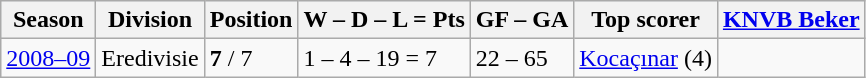<table class="wikitable">
<tr style="background:#f0f6fa;">
<th>Season</th>
<th>Division</th>
<th>Position</th>
<th>W – D – L = Pts</th>
<th>GF – GA</th>
<th>Top scorer</th>
<th><a href='#'>KNVB Beker</a></th>
</tr>
<tr>
<td><a href='#'>2008–09</a></td>
<td>Eredivisie</td>
<td><strong>7</strong> / 7</td>
<td>1 – 4 – 19 = 7</td>
<td>22 – 65</td>
<td><a href='#'>Kocaçınar</a> (4)</td>
<td></td>
</tr>
</table>
